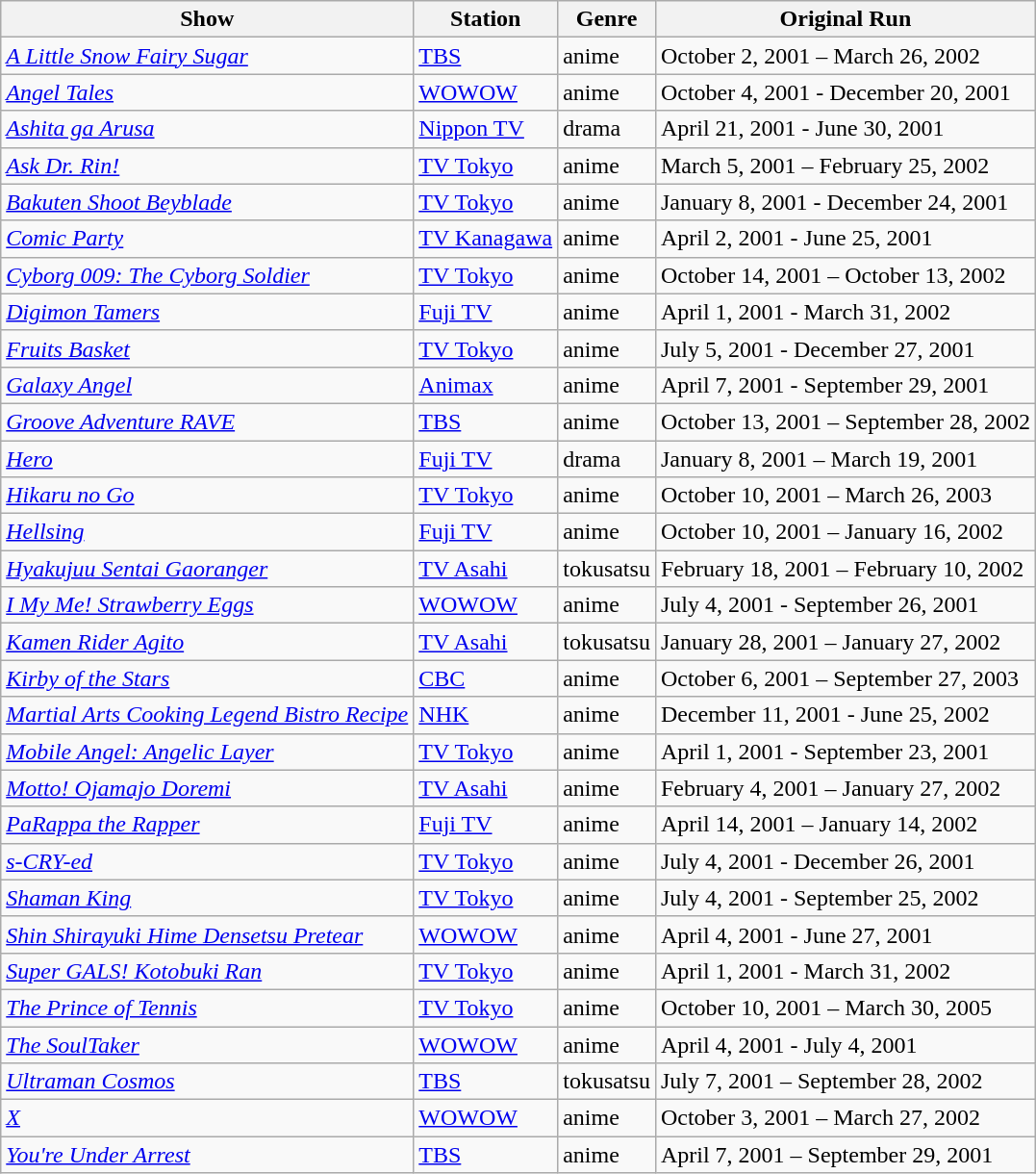<table class="wikitable sortable">
<tr>
<th>Show</th>
<th>Station</th>
<th>Genre</th>
<th>Original Run</th>
</tr>
<tr>
<td><em><a href='#'>A Little Snow Fairy Sugar</a></em></td>
<td><a href='#'>TBS</a></td>
<td>anime</td>
<td>October 2, 2001 – March 26, 2002</td>
</tr>
<tr>
<td><em><a href='#'>Angel Tales</a></em></td>
<td><a href='#'>WOWOW</a></td>
<td>anime</td>
<td>October 4, 2001 - December 20, 2001</td>
</tr>
<tr>
<td><em><a href='#'>Ashita ga Arusa</a></em></td>
<td><a href='#'>Nippon TV</a></td>
<td>drama</td>
<td>April 21, 2001 - June 30, 2001</td>
</tr>
<tr>
<td><em><a href='#'>Ask Dr. Rin!</a></em></td>
<td><a href='#'>TV Tokyo</a></td>
<td>anime</td>
<td>March 5, 2001 – February 25, 2002</td>
</tr>
<tr>
<td><em><a href='#'>Bakuten Shoot Beyblade</a></em></td>
<td><a href='#'>TV Tokyo</a></td>
<td>anime</td>
<td>January 8, 2001 - December 24, 2001</td>
</tr>
<tr>
<td><em><a href='#'>Comic Party</a></em></td>
<td><a href='#'>TV Kanagawa</a></td>
<td>anime</td>
<td>April 2, 2001 - June 25, 2001</td>
</tr>
<tr>
<td><em><a href='#'>Cyborg 009: The Cyborg Soldier</a></em></td>
<td><a href='#'>TV Tokyo</a></td>
<td>anime</td>
<td>October 14, 2001 – October 13, 2002</td>
</tr>
<tr>
<td><em><a href='#'>Digimon Tamers</a></em></td>
<td><a href='#'>Fuji TV</a></td>
<td>anime</td>
<td>April 1, 2001 - March 31, 2002</td>
</tr>
<tr>
<td><em><a href='#'>Fruits Basket</a></em></td>
<td><a href='#'>TV Tokyo</a></td>
<td>anime</td>
<td>July 5, 2001 - December 27, 2001</td>
</tr>
<tr>
<td><em><a href='#'>Galaxy Angel</a></em></td>
<td><a href='#'>Animax</a></td>
<td>anime</td>
<td>April 7, 2001 - September 29, 2001</td>
</tr>
<tr>
<td><em><a href='#'>Groove Adventure RAVE</a></em></td>
<td><a href='#'>TBS</a></td>
<td>anime</td>
<td>October 13, 2001 – September 28, 2002</td>
</tr>
<tr>
<td><em><a href='#'>Hero</a></em></td>
<td><a href='#'>Fuji TV</a></td>
<td>drama</td>
<td>January 8, 2001 – March 19, 2001</td>
</tr>
<tr>
<td><em><a href='#'>Hikaru no Go</a></em></td>
<td><a href='#'>TV Tokyo</a></td>
<td>anime</td>
<td>October 10, 2001 – March 26, 2003</td>
</tr>
<tr>
<td><em><a href='#'>Hellsing</a></em></td>
<td><a href='#'>Fuji TV</a></td>
<td>anime</td>
<td>October 10, 2001 – January 16, 2002</td>
</tr>
<tr>
<td><em><a href='#'>Hyakujuu Sentai Gaoranger</a></em></td>
<td><a href='#'>TV Asahi</a></td>
<td>tokusatsu</td>
<td>February 18, 2001 – February 10, 2002</td>
</tr>
<tr>
<td><em><a href='#'>I My Me! Strawberry Eggs</a></em></td>
<td><a href='#'>WOWOW</a></td>
<td>anime</td>
<td>July 4, 2001 - September 26, 2001</td>
</tr>
<tr>
<td><em><a href='#'>Kamen Rider Agito</a></em></td>
<td><a href='#'>TV Asahi</a></td>
<td>tokusatsu</td>
<td>January 28, 2001 – January 27, 2002</td>
</tr>
<tr>
<td><em><a href='#'>Kirby of the Stars</a></em></td>
<td><a href='#'>CBC</a></td>
<td>anime</td>
<td>October 6, 2001 – September 27, 2003</td>
</tr>
<tr>
<td><em><a href='#'>Martial Arts Cooking Legend Bistro Recipe</a></em></td>
<td><a href='#'>NHK</a></td>
<td>anime</td>
<td>December 11, 2001 - June 25, 2002</td>
</tr>
<tr>
<td><em><a href='#'>Mobile Angel: Angelic Layer</a></em></td>
<td><a href='#'>TV Tokyo</a></td>
<td>anime</td>
<td>April 1, 2001 - September 23, 2001</td>
</tr>
<tr>
<td><em><a href='#'>Motto! Ojamajo Doremi</a></em></td>
<td><a href='#'>TV Asahi</a></td>
<td>anime</td>
<td>February 4, 2001 – January 27, 2002</td>
</tr>
<tr>
<td><em><a href='#'>PaRappa the Rapper</a></em></td>
<td><a href='#'>Fuji TV</a></td>
<td>anime</td>
<td>April 14, 2001 – January 14, 2002</td>
</tr>
<tr>
<td><em><a href='#'>s-CRY-ed</a></em></td>
<td><a href='#'>TV Tokyo</a></td>
<td>anime</td>
<td>July 4, 2001 - December 26, 2001</td>
</tr>
<tr>
<td><em><a href='#'>Shaman King</a></em></td>
<td><a href='#'>TV Tokyo</a></td>
<td>anime</td>
<td>July 4, 2001 - September 25, 2002</td>
</tr>
<tr>
<td><em><a href='#'>Shin Shirayuki Hime Densetsu Pretear</a></em></td>
<td><a href='#'>WOWOW</a></td>
<td>anime</td>
<td>April 4, 2001 - June 27, 2001</td>
</tr>
<tr>
<td><em><a href='#'>Super GALS! Kotobuki Ran</a></em></td>
<td><a href='#'>TV Tokyo</a></td>
<td>anime</td>
<td>April 1, 2001 - March 31, 2002</td>
</tr>
<tr>
<td><em><a href='#'>The Prince of Tennis</a></em></td>
<td><a href='#'>TV Tokyo</a></td>
<td>anime</td>
<td>October 10, 2001 – March 30, 2005</td>
</tr>
<tr>
<td><em><a href='#'>The SoulTaker</a></em></td>
<td><a href='#'>WOWOW</a></td>
<td>anime</td>
<td>April 4, 2001 - July 4, 2001</td>
</tr>
<tr>
<td><em><a href='#'>Ultraman Cosmos</a></em></td>
<td><a href='#'>TBS</a></td>
<td>tokusatsu</td>
<td>July 7, 2001 – September 28, 2002</td>
</tr>
<tr>
<td><em><a href='#'>X</a></em></td>
<td><a href='#'>WOWOW</a></td>
<td>anime</td>
<td>October 3, 2001 – March 27, 2002</td>
</tr>
<tr>
<td><em><a href='#'>You're Under Arrest</a></em></td>
<td><a href='#'>TBS</a></td>
<td>anime</td>
<td>April 7, 2001 – September 29, 2001</td>
</tr>
</table>
